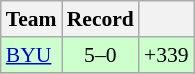<table class="wikitable sortable collapsible plainrowheaders" style="font-size:90%;">
<tr>
<th scope=col>Team</th>
<th scope=col>Record</th>
<th scope=col></th>
</tr>
<tr bgcolor=ccffcc>
<td> <a href='#'>BYU</a></td>
<td align=center>5–0</td>
<td align=center>+339</td>
</tr>
<tr>
</tr>
</table>
